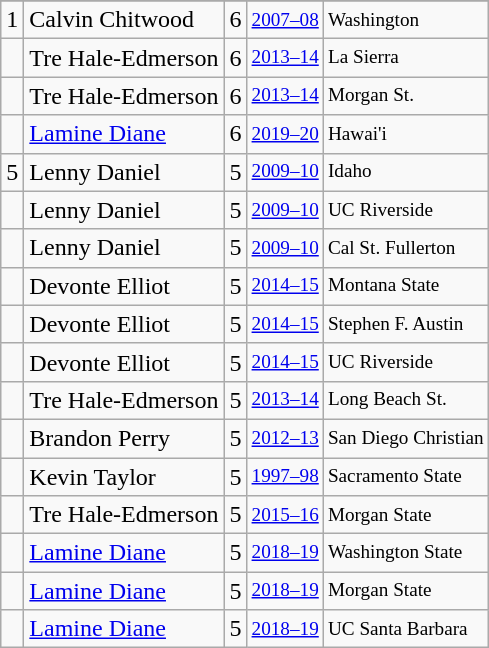<table class="wikitable">
<tr>
</tr>
<tr>
<td>1</td>
<td>Calvin Chitwood</td>
<td>6</td>
<td style="font-size:80%;"><a href='#'>2007–08</a></td>
<td style="font-size:80%;">Washington</td>
</tr>
<tr>
<td></td>
<td>Tre Hale-Edmerson</td>
<td>6</td>
<td style="font-size:80%;"><a href='#'>2013–14</a></td>
<td style="font-size:80%;">La Sierra</td>
</tr>
<tr>
<td></td>
<td>Tre Hale-Edmerson</td>
<td>6</td>
<td style="font-size:80%;"><a href='#'>2013–14</a></td>
<td style="font-size:80%;">Morgan St.</td>
</tr>
<tr>
<td></td>
<td><a href='#'>Lamine Diane</a></td>
<td>6</td>
<td style="font-size:80%;"><a href='#'>2019–20</a></td>
<td style="font-size:80%;">Hawai'i</td>
</tr>
<tr>
<td>5</td>
<td>Lenny Daniel</td>
<td>5</td>
<td style="font-size:80%;"><a href='#'>2009–10</a></td>
<td style="font-size:80%;">Idaho</td>
</tr>
<tr>
<td></td>
<td>Lenny Daniel</td>
<td>5</td>
<td style="font-size:80%;"><a href='#'>2009–10</a></td>
<td style="font-size:80%;">UC Riverside</td>
</tr>
<tr>
<td></td>
<td>Lenny Daniel</td>
<td>5</td>
<td style="font-size:80%;"><a href='#'>2009–10</a></td>
<td style="font-size:80%;">Cal St. Fullerton</td>
</tr>
<tr>
<td></td>
<td>Devonte Elliot</td>
<td>5</td>
<td style="font-size:80%;"><a href='#'>2014–15</a></td>
<td style="font-size:80%;">Montana State</td>
</tr>
<tr>
<td></td>
<td>Devonte Elliot</td>
<td>5</td>
<td style="font-size:80%;"><a href='#'>2014–15</a></td>
<td style="font-size:80%;">Stephen F. Austin</td>
</tr>
<tr>
<td></td>
<td>Devonte Elliot</td>
<td>5</td>
<td style="font-size:80%;"><a href='#'>2014–15</a></td>
<td style="font-size:80%;">UC Riverside</td>
</tr>
<tr>
<td></td>
<td>Tre Hale-Edmerson</td>
<td>5</td>
<td style="font-size:80%;"><a href='#'>2013–14</a></td>
<td style="font-size:80%;">Long Beach St.</td>
</tr>
<tr>
<td></td>
<td>Brandon Perry</td>
<td>5</td>
<td style="font-size:80%;"><a href='#'>2012–13</a></td>
<td style="font-size:80%;">San Diego Christian</td>
</tr>
<tr>
<td></td>
<td>Kevin Taylor</td>
<td>5</td>
<td style="font-size:80%;"><a href='#'>1997–98</a></td>
<td style="font-size:80%;">Sacramento State</td>
</tr>
<tr>
<td></td>
<td>Tre Hale-Edmerson</td>
<td>5</td>
<td style="font-size:80%;"><a href='#'>2015–16</a></td>
<td style="font-size:80%;">Morgan State</td>
</tr>
<tr>
<td></td>
<td><a href='#'>Lamine Diane</a></td>
<td>5</td>
<td style="font-size:80%;"><a href='#'>2018–19</a></td>
<td style="font-size:80%;">Washington State</td>
</tr>
<tr>
<td></td>
<td><a href='#'>Lamine Diane</a></td>
<td>5</td>
<td style="font-size:80%;"><a href='#'>2018–19</a></td>
<td style="font-size:80%;">Morgan State</td>
</tr>
<tr>
<td></td>
<td><a href='#'>Lamine Diane</a></td>
<td>5</td>
<td style="font-size:80%;"><a href='#'>2018–19</a></td>
<td style="font-size:80%;">UC Santa Barbara</td>
</tr>
</table>
